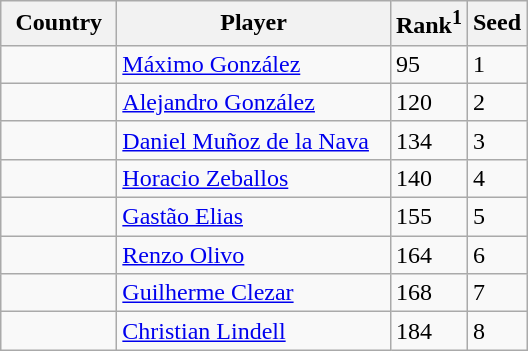<table class="sortable wikitable">
<tr>
<th width="70">Country</th>
<th width="175">Player</th>
<th>Rank<sup>1</sup></th>
<th>Seed</th>
</tr>
<tr>
<td></td>
<td><a href='#'>Máximo González</a></td>
<td>95</td>
<td>1</td>
</tr>
<tr>
<td></td>
<td><a href='#'>Alejandro González</a></td>
<td>120</td>
<td>2</td>
</tr>
<tr>
<td></td>
<td><a href='#'>Daniel Muñoz de la Nava</a></td>
<td>134</td>
<td>3</td>
</tr>
<tr>
<td></td>
<td><a href='#'>Horacio Zeballos</a></td>
<td>140</td>
<td>4</td>
</tr>
<tr>
<td></td>
<td><a href='#'>Gastão Elias</a></td>
<td>155</td>
<td>5</td>
</tr>
<tr>
<td></td>
<td><a href='#'>Renzo Olivo</a></td>
<td>164</td>
<td>6</td>
</tr>
<tr>
<td></td>
<td><a href='#'>Guilherme Clezar</a></td>
<td>168</td>
<td>7</td>
</tr>
<tr>
<td></td>
<td><a href='#'>Christian Lindell</a></td>
<td>184</td>
<td>8</td>
</tr>
</table>
